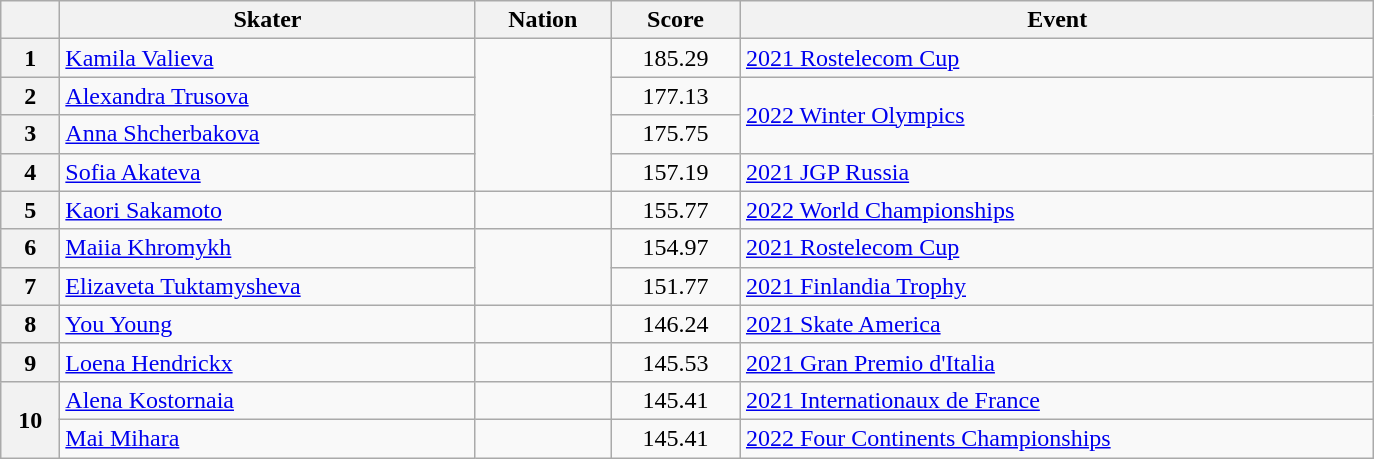<table class="wikitable sortable" style="text-align:left; width:72.5%">
<tr>
<th scope="col"></th>
<th scope="col">Skater</th>
<th scope="col">Nation</th>
<th scope="col">Score</th>
<th scope="col">Event</th>
</tr>
<tr>
<th scope="row">1</th>
<td><a href='#'>Kamila Valieva</a></td>
<td rowspan="4"></td>
<td style="text-align:center;">185.29</td>
<td><a href='#'>2021 Rostelecom Cup</a></td>
</tr>
<tr>
<th scope="row">2</th>
<td><a href='#'>Alexandra Trusova</a></td>
<td style="text-align:center;">177.13</td>
<td rowspan="2"><a href='#'>2022 Winter Olympics</a></td>
</tr>
<tr>
<th scope="row">3</th>
<td><a href='#'>Anna Shcherbakova</a></td>
<td style="text-align:center;">175.75</td>
</tr>
<tr>
<th scope="row">4</th>
<td><a href='#'>Sofia Akateva</a></td>
<td style="text-align:center;">157.19</td>
<td><a href='#'>2021 JGP Russia</a></td>
</tr>
<tr>
<th scope="row">5</th>
<td><a href='#'>Kaori Sakamoto</a></td>
<td></td>
<td style="text-align:center;">155.77</td>
<td><a href='#'>2022 World Championships</a></td>
</tr>
<tr>
<th scope="row">6</th>
<td><a href='#'>Maiia Khromykh</a></td>
<td rowspan="2"></td>
<td style="text-align:center;">154.97</td>
<td><a href='#'>2021 Rostelecom Cup</a></td>
</tr>
<tr>
<th scope="row">7</th>
<td><a href='#'>Elizaveta Tuktamysheva</a></td>
<td style="text-align:center;">151.77</td>
<td><a href='#'>2021 Finlandia Trophy</a></td>
</tr>
<tr>
<th scope="row">8</th>
<td><a href='#'>You Young</a></td>
<td></td>
<td style="text-align:center;">146.24</td>
<td><a href='#'>2021 Skate America</a></td>
</tr>
<tr>
<th scope="row">9</th>
<td><a href='#'>Loena Hendrickx</a></td>
<td></td>
<td style="text-align:center;">145.53</td>
<td><a href='#'>2021 Gran Premio d'Italia</a></td>
</tr>
<tr>
<th rowspan=2 scope="row">10</th>
<td><a href='#'>Alena Kostornaia</a></td>
<td></td>
<td style="text-align:center;">145.41</td>
<td><a href='#'>2021 Internationaux de France</a></td>
</tr>
<tr>
<td><a href='#'>Mai Mihara</a></td>
<td></td>
<td style="text-align:center;">145.41</td>
<td><a href='#'>2022 Four Continents Championships</a></td>
</tr>
</table>
